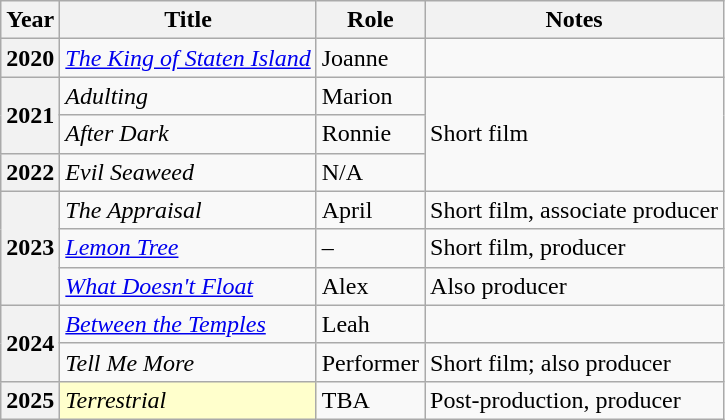<table class="wikitable plainrowheaders sortable">
<tr>
<th scope="col">Year</th>
<th scope="col">Title</th>
<th scope="col">Role</th>
<th scope="col" class="unsortable">Notes</th>
</tr>
<tr>
<th scope="row">2020</th>
<td><em><a href='#'>The King of Staten Island</a></em></td>
<td>Joanne</td>
<td></td>
</tr>
<tr>
<th scope="row" rowspan="2">2021</th>
<td><em>Adulting</em></td>
<td>Marion</td>
<td rowspan="3">Short film</td>
</tr>
<tr>
<td><em>After Dark</em></td>
<td>Ronnie</td>
</tr>
<tr>
<th scope="row">2022</th>
<td><em>Evil Seaweed</em></td>
<td>N/A</td>
</tr>
<tr>
<th scope="row" rowspan="3">2023</th>
<td><em>The Appraisal</em></td>
<td>April</td>
<td>Short film, associate producer</td>
</tr>
<tr>
<td><em><a href='#'>Lemon Tree</a></em></td>
<td>–</td>
<td>Short film, producer</td>
</tr>
<tr>
<td><em><a href='#'>What Doesn't Float</a></em></td>
<td>Alex</td>
<td>Also producer</td>
</tr>
<tr>
<th scope="row" rowspan="2">2024</th>
<td><em><a href='#'>Between the Temples</a></em></td>
<td>Leah</td>
<td></td>
</tr>
<tr>
<td><em>Tell Me More</em></td>
<td>Performer</td>
<td>Short film; also producer</td>
</tr>
<tr>
<th scope="row">2025</th>
<td style="background:#ffc;"><em>Terrestrial</em> </td>
<td>TBA</td>
<td>Post-production, producer</td>
</tr>
</table>
